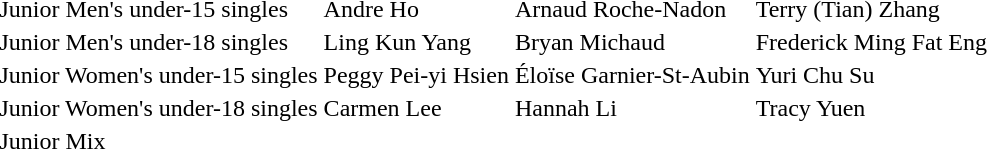<table>
<tr>
<td>Junior Men's under-15 singles</td>
<td> Andre Ho</td>
<td> Arnaud Roche-Nadon</td>
<td> Terry (Tian) Zhang</td>
</tr>
<tr>
<td>Junior Men's under-18 singles</td>
<td> Ling Kun Yang</td>
<td> Bryan Michaud</td>
<td> Frederick Ming Fat Eng</td>
</tr>
<tr>
<td>Junior Women's under-15 singles</td>
<td> Peggy Pei-yi Hsien</td>
<td> Éloïse Garnier-St-Aubin</td>
<td> Yuri Chu Su</td>
</tr>
<tr>
<td>Junior Women's under-18 singles</td>
<td> Carmen Lee</td>
<td> Hannah Li</td>
<td> Tracy Yuen</td>
</tr>
<tr>
<td>Junior Mix</td>
<td></td>
<td></td>
<td></td>
</tr>
</table>
